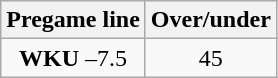<table class="wikitable">
<tr align="center">
<th style=>Pregame line</th>
<th style=>Over/under</th>
</tr>
<tr align="center">
<td><strong>WKU</strong> –7.5</td>
<td>45</td>
</tr>
</table>
